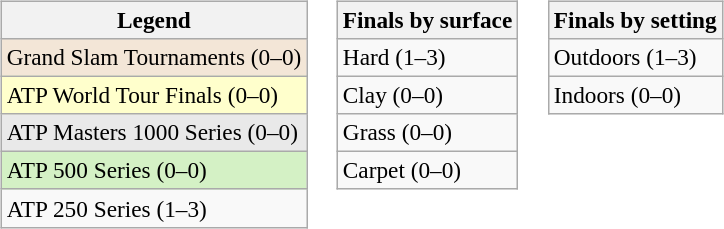<table>
<tr valign=top>
<td><br><table class=wikitable style=font-size:97%>
<tr>
<th>Legend</th>
</tr>
<tr style="background:#f3e6d7;">
<td>Grand Slam Tournaments (0–0)</td>
</tr>
<tr style="background:#ffc;">
<td>ATP World Tour Finals (0–0)</td>
</tr>
<tr style="background:#e9e9e9;">
<td>ATP Masters 1000 Series (0–0)</td>
</tr>
<tr style="background:#d4f1c5;">
<td>ATP 500 Series (0–0)</td>
</tr>
<tr>
<td>ATP 250 Series (1–3)</td>
</tr>
</table>
</td>
<td><br><table class=wikitable style=font-size:97%>
<tr>
<th>Finals by surface</th>
</tr>
<tr>
<td>Hard (1–3)</td>
</tr>
<tr>
<td>Clay (0–0)</td>
</tr>
<tr>
<td>Grass (0–0)</td>
</tr>
<tr>
<td>Carpet (0–0)</td>
</tr>
</table>
</td>
<td><br><table class=wikitable style=font-size:97%>
<tr>
<th>Finals by setting</th>
</tr>
<tr>
<td>Outdoors (1–3)</td>
</tr>
<tr>
<td>Indoors (0–0)</td>
</tr>
</table>
</td>
</tr>
</table>
